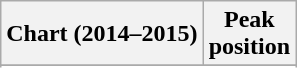<table class="wikitable sortable plainrowheaders">
<tr>
<th scope="col">Chart (2014–2015)</th>
<th scope="col">Peak<br>position</th>
</tr>
<tr>
</tr>
<tr>
</tr>
<tr>
</tr>
<tr>
</tr>
<tr>
</tr>
<tr>
</tr>
<tr>
</tr>
<tr>
</tr>
<tr>
</tr>
<tr>
</tr>
<tr>
</tr>
<tr>
</tr>
<tr>
</tr>
<tr>
</tr>
<tr>
</tr>
<tr>
</tr>
</table>
